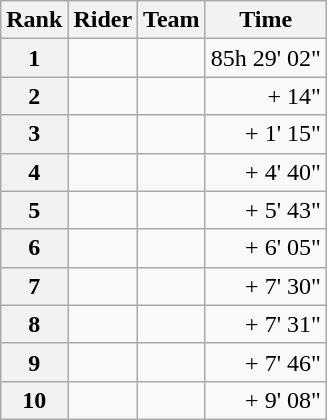<table class="wikitable" margin-bottom:0;">
<tr>
<th scope="col">Rank</th>
<th scope="col">Rider</th>
<th scope="col">Team</th>
<th scope="col">Time</th>
</tr>
<tr>
<th scope="row">1</th>
<td> </td>
<td></td>
<td align="right">85h 29' 02"</td>
</tr>
<tr>
<th scope="row">2</th>
<td></td>
<td></td>
<td align="right">+ 14"</td>
</tr>
<tr>
<th scope="row">3</th>
<td> </td>
<td></td>
<td align="right">+ 1' 15"</td>
</tr>
<tr>
<th scope="row">4</th>
<td></td>
<td></td>
<td align="right">+ 4' 40"</td>
</tr>
<tr>
<th scope="row">5</th>
<td> </td>
<td></td>
<td align="right">+ 5' 43"</td>
</tr>
<tr>
<th scope="row">6</th>
<td></td>
<td></td>
<td align="right">+ 6' 05"</td>
</tr>
<tr>
<th scope="row">7</th>
<td></td>
<td></td>
<td align="right">+ 7' 30"</td>
</tr>
<tr>
<th scope="row">8</th>
<td></td>
<td></td>
<td align="right">+ 7' 31"</td>
</tr>
<tr>
<th scope="row">9</th>
<td></td>
<td></td>
<td align="right">+ 7' 46"</td>
</tr>
<tr>
<th scope="row">10</th>
<td></td>
<td></td>
<td align="right">+ 9' 08"</td>
</tr>
</table>
